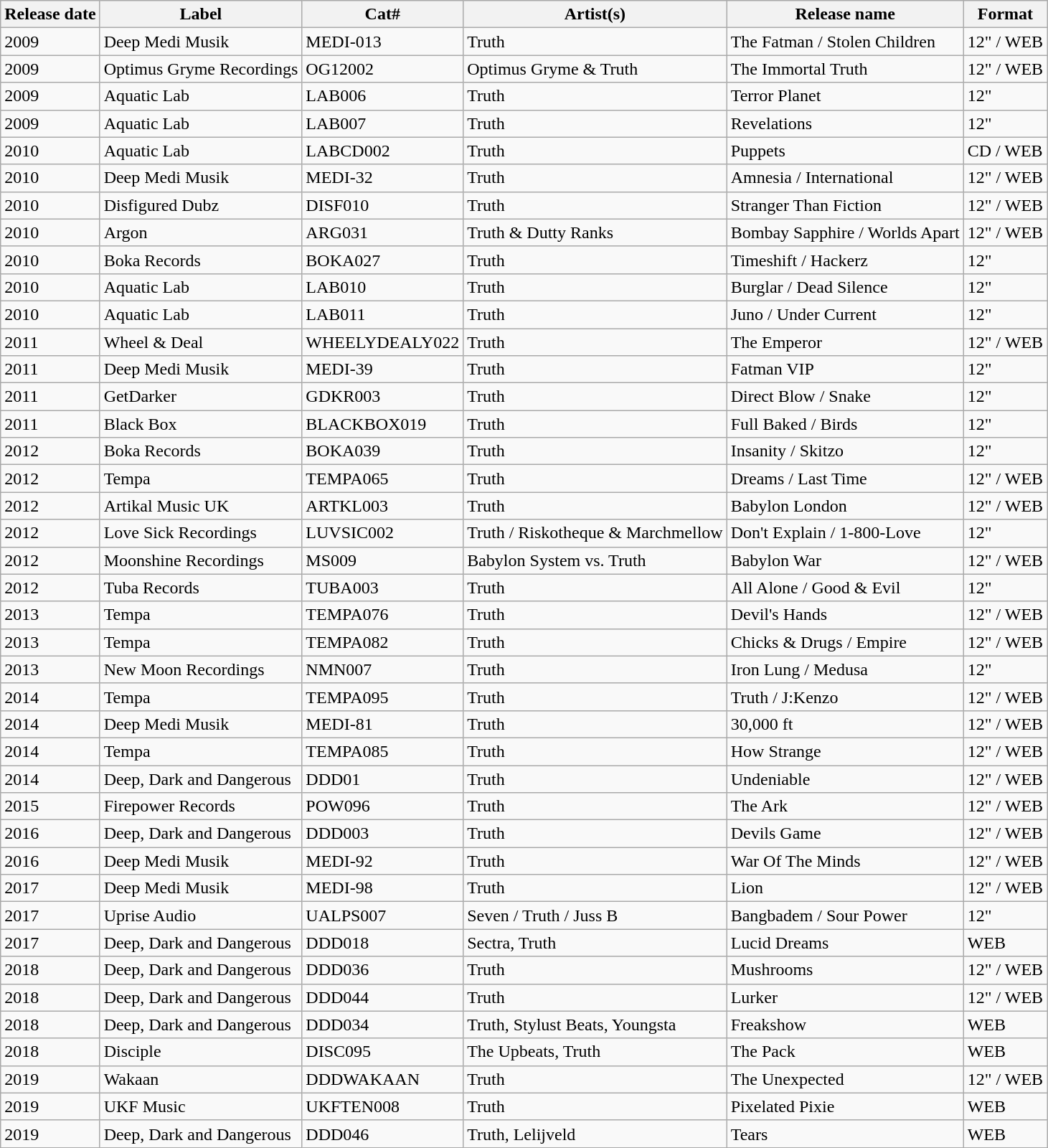<table class="wikitable sortable">
<tr>
<th>Release date</th>
<th>Label</th>
<th>Cat#</th>
<th>Artist(s)</th>
<th>Release name</th>
<th>Format</th>
</tr>
<tr>
<td>2009</td>
<td>Deep Medi Musik</td>
<td>MEDI-013</td>
<td>Truth</td>
<td>The Fatman / Stolen Children</td>
<td>12" / WEB</td>
</tr>
<tr>
<td>2009</td>
<td>Optimus Gryme Recordings</td>
<td>OG12002</td>
<td>Optimus Gryme & Truth</td>
<td>The Immortal Truth</td>
<td>12" / WEB</td>
</tr>
<tr>
<td>2009</td>
<td>Aquatic Lab</td>
<td>LAB006</td>
<td>Truth</td>
<td>Terror Planet</td>
<td>12"</td>
</tr>
<tr>
<td>2009</td>
<td>Aquatic Lab</td>
<td>LAB007</td>
<td>Truth</td>
<td>Revelations</td>
<td>12"</td>
</tr>
<tr>
<td>2010</td>
<td>Aquatic Lab</td>
<td>LABCD002</td>
<td>Truth</td>
<td>Puppets</td>
<td>CD / WEB</td>
</tr>
<tr>
<td>2010</td>
<td>Deep Medi Musik</td>
<td>MEDI-32</td>
<td>Truth</td>
<td>Amnesia / International</td>
<td>12" / WEB</td>
</tr>
<tr>
<td>2010</td>
<td>Disfigured Dubz</td>
<td>DISF010</td>
<td>Truth</td>
<td>Stranger Than Fiction</td>
<td>12" / WEB</td>
</tr>
<tr>
<td>2010</td>
<td>Argon</td>
<td>ARG031</td>
<td>Truth & Dutty Ranks</td>
<td>Bombay Sapphire / Worlds Apart</td>
<td>12" / WEB</td>
</tr>
<tr>
<td>2010</td>
<td>Boka Records</td>
<td>BOKA027</td>
<td>Truth</td>
<td>Timeshift / Hackerz</td>
<td>12"</td>
</tr>
<tr>
<td>2010</td>
<td>Aquatic Lab</td>
<td>LAB010</td>
<td>Truth</td>
<td>Burglar / Dead Silence</td>
<td>12"</td>
</tr>
<tr>
<td>2010</td>
<td>Aquatic Lab</td>
<td>LAB011</td>
<td>Truth</td>
<td>Juno / Under Current</td>
<td>12"</td>
</tr>
<tr>
<td>2011</td>
<td>Wheel & Deal</td>
<td>WHEELYDEALY022</td>
<td>Truth</td>
<td>The Emperor</td>
<td>12" / WEB</td>
</tr>
<tr>
<td>2011</td>
<td>Deep Medi Musik</td>
<td>MEDI-39</td>
<td>Truth</td>
<td>Fatman VIP</td>
<td>12"</td>
</tr>
<tr>
<td>2011</td>
<td>GetDarker</td>
<td>GDKR003</td>
<td>Truth</td>
<td>Direct Blow / Snake</td>
<td>12"</td>
</tr>
<tr>
<td>2011</td>
<td>Black Box</td>
<td>BLACKBOX019</td>
<td>Truth</td>
<td>Full Baked / Birds</td>
<td>12"</td>
</tr>
<tr>
<td>2012</td>
<td>Boka Records</td>
<td>BOKA039</td>
<td>Truth</td>
<td>Insanity / Skitzo</td>
<td>12"</td>
</tr>
<tr>
<td>2012</td>
<td>Tempa</td>
<td>TEMPA065</td>
<td>Truth</td>
<td>Dreams / Last Time</td>
<td>12" / WEB</td>
</tr>
<tr>
<td>2012</td>
<td>Artikal Music UK</td>
<td>ARTKL003</td>
<td>Truth</td>
<td>Babylon London</td>
<td>12" / WEB</td>
</tr>
<tr>
<td>2012</td>
<td>Love Sick Recordings</td>
<td>LUVSIC002</td>
<td>Truth / Riskotheque & Marchmellow</td>
<td>Don't Explain / 1-800-Love</td>
<td>12"</td>
</tr>
<tr>
<td>2012</td>
<td>Moonshine Recordings</td>
<td>MS009</td>
<td>Babylon System vs. Truth</td>
<td>Babylon War</td>
<td>12" / WEB</td>
</tr>
<tr>
<td>2012</td>
<td>Tuba Records</td>
<td>TUBA003</td>
<td>Truth</td>
<td>All Alone / Good & Evil</td>
<td>12"</td>
</tr>
<tr>
<td>2013</td>
<td>Tempa</td>
<td>TEMPA076</td>
<td>Truth</td>
<td>Devil's Hands</td>
<td>12" / WEB</td>
</tr>
<tr>
<td>2013</td>
<td>Tempa</td>
<td>TEMPA082</td>
<td>Truth</td>
<td>Chicks & Drugs / Empire</td>
<td>12" / WEB</td>
</tr>
<tr>
<td>2013</td>
<td>New Moon Recordings</td>
<td>NMN007</td>
<td>Truth</td>
<td>Iron Lung / Medusa</td>
<td>12"</td>
</tr>
<tr>
<td>2014</td>
<td>Tempa</td>
<td>TEMPA095</td>
<td>Truth</td>
<td>Truth / J:Kenzo</td>
<td>12" / WEB</td>
</tr>
<tr>
<td>2014</td>
<td>Deep Medi Musik</td>
<td>MEDI-81</td>
<td>Truth</td>
<td>30,000 ft</td>
<td>12" / WEB</td>
</tr>
<tr>
<td>2014</td>
<td>Tempa</td>
<td>TEMPA085</td>
<td>Truth</td>
<td>How Strange</td>
<td>12" / WEB</td>
</tr>
<tr>
<td>2014</td>
<td>Deep, Dark and Dangerous</td>
<td>DDD01</td>
<td>Truth</td>
<td>Undeniable</td>
<td>12" / WEB</td>
</tr>
<tr>
<td>2015</td>
<td>Firepower Records</td>
<td>POW096</td>
<td>Truth</td>
<td>The Ark</td>
<td>12" / WEB</td>
</tr>
<tr>
<td>2016</td>
<td>Deep, Dark and Dangerous</td>
<td>DDD003</td>
<td>Truth</td>
<td>Devils Game</td>
<td>12" / WEB</td>
</tr>
<tr>
<td>2016</td>
<td>Deep Medi Musik</td>
<td>MEDI-92</td>
<td>Truth</td>
<td>War Of The Minds</td>
<td>12" / WEB</td>
</tr>
<tr>
<td>2017</td>
<td>Deep Medi Musik</td>
<td>MEDI-98</td>
<td>Truth</td>
<td>Lion</td>
<td>12" / WEB</td>
</tr>
<tr>
<td>2017</td>
<td>Uprise Audio</td>
<td>UALPS007</td>
<td>Seven / Truth / Juss B</td>
<td>Bangbadem / Sour Power</td>
<td>12"</td>
</tr>
<tr>
<td>2017</td>
<td>Deep, Dark and Dangerous</td>
<td>DDD018</td>
<td>Sectra, Truth</td>
<td>Lucid Dreams</td>
<td>WEB</td>
</tr>
<tr>
<td>2018</td>
<td>Deep, Dark and Dangerous</td>
<td>DDD036</td>
<td>Truth</td>
<td>Mushrooms</td>
<td>12" / WEB</td>
</tr>
<tr>
<td>2018</td>
<td>Deep, Dark and Dangerous</td>
<td>DDD044</td>
<td>Truth</td>
<td>Lurker</td>
<td>12" / WEB</td>
</tr>
<tr>
<td>2018</td>
<td>Deep, Dark and Dangerous</td>
<td>DDD034</td>
<td>Truth, Stylust Beats, Youngsta</td>
<td>Freakshow</td>
<td>WEB</td>
</tr>
<tr>
<td>2018</td>
<td>Disciple</td>
<td>DISC095</td>
<td>The Upbeats, Truth</td>
<td>The Pack</td>
<td>WEB</td>
</tr>
<tr>
<td>2019</td>
<td>Wakaan</td>
<td>DDDWAKAAN</td>
<td>Truth</td>
<td>The Unexpected</td>
<td>12" / WEB</td>
</tr>
<tr>
<td>2019</td>
<td>UKF Music</td>
<td>UKFTEN008</td>
<td>Truth</td>
<td>Pixelated Pixie</td>
<td>WEB</td>
</tr>
<tr>
<td>2019</td>
<td>Deep, Dark and Dangerous</td>
<td>DDD046</td>
<td>Truth, Lelijveld</td>
<td>Tears</td>
<td>WEB</td>
</tr>
</table>
